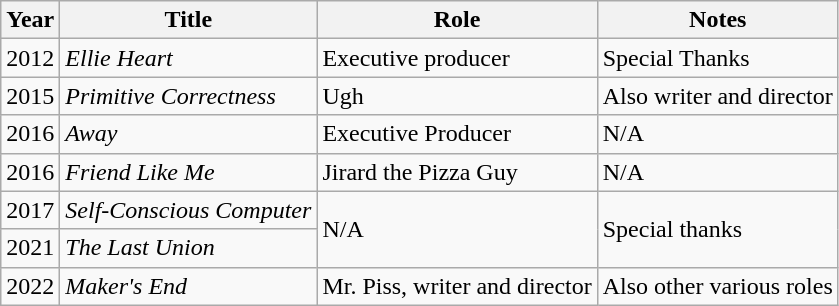<table class="wikitable">
<tr>
<th>Year</th>
<th>Title</th>
<th>Role</th>
<th>Notes</th>
</tr>
<tr>
<td>2012</td>
<td><em>Ellie Heart</em></td>
<td>Executive producer</td>
<td>Special Thanks</td>
</tr>
<tr>
<td>2015</td>
<td><em>Primitive Correctness</em></td>
<td>Ugh</td>
<td>Also writer and director</td>
</tr>
<tr>
<td>2016</td>
<td><em>Away</em></td>
<td>Executive Producer</td>
<td>N/A</td>
</tr>
<tr>
<td>2016</td>
<td><em>Friend Like Me</em></td>
<td>Jirard the Pizza Guy</td>
<td>N/A</td>
</tr>
<tr>
<td>2017</td>
<td><em>Self-Conscious Computer</em></td>
<td rowspan="2">N/A</td>
<td rowspan="2">Special thanks</td>
</tr>
<tr>
<td>2021</td>
<td><em>The Last Union</em></td>
</tr>
<tr>
<td>2022</td>
<td><em>Maker's End</em></td>
<td>Mr. Piss, writer and director</td>
<td>Also other various roles</td>
</tr>
</table>
